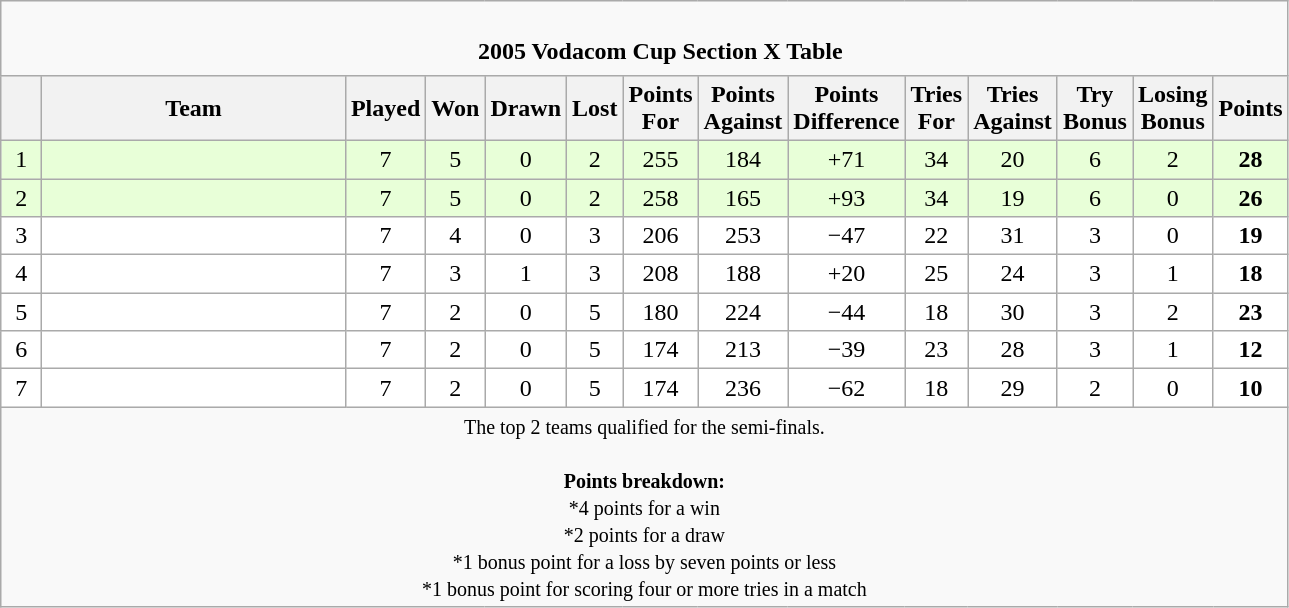<table class="wikitable" style="text-align: center;">
<tr>
<td colspan="14" cellpadding="0" cellspacing="0"><br><table border="0" width="100%" cellpadding="0" cellspacing="0">
<tr>
<td width=0% style="border:0px"></td>
<td style="border:0px"><strong>2005 Vodacom Cup Section X Table</strong></td>
</tr>
</table>
</td>
</tr>
<tr>
<th bgcolor="#efefef" width="20"></th>
<th bgcolor="#efefef" width="195">Team</th>
<th bgcolor="#efefef" width="20">Played</th>
<th bgcolor="#efefef" width="20">Won</th>
<th bgcolor="#efefef" width="20">Drawn</th>
<th bgcolor="#efefef" width="20">Lost</th>
<th bgcolor="#efefef" width="20">Points For</th>
<th bgcolor="#efefef" width="20">Points Against</th>
<th bgcolor="#efefef" width="20">Points Difference</th>
<th bgcolor="#efefef" width="20">Tries For</th>
<th bgcolor="#efefef" width="20">Tries Against</th>
<th bgcolor="#efefef" width="20">Try Bonus</th>
<th bgcolor="#efefef" width="20">Losing Bonus</th>
<th bgcolor="#efefef" width="20">Points<br></th>
</tr>
<tr bgcolor=#E8FFD8 align=center>
<td>1</td>
<td align=left></td>
<td>7</td>
<td>5</td>
<td>0</td>
<td>2</td>
<td>255</td>
<td>184</td>
<td>+71</td>
<td>34</td>
<td>20</td>
<td>6</td>
<td>2</td>
<td><strong>28</strong></td>
</tr>
<tr bgcolor=#E8FFD8 align=center>
<td>2</td>
<td align=left></td>
<td>7</td>
<td>5</td>
<td>0</td>
<td>2</td>
<td>258</td>
<td>165</td>
<td>+93</td>
<td>34</td>
<td>19</td>
<td>6</td>
<td>0</td>
<td><strong>26</strong></td>
</tr>
<tr bgcolor=#ffffff align=center>
<td>3</td>
<td align=left></td>
<td>7</td>
<td>4</td>
<td>0</td>
<td>3</td>
<td>206</td>
<td>253</td>
<td>−47</td>
<td>22</td>
<td>31</td>
<td>3</td>
<td>0</td>
<td><strong>19</strong></td>
</tr>
<tr bgcolor=#ffffff align=center>
<td>4</td>
<td align=left></td>
<td>7</td>
<td>3</td>
<td>1</td>
<td>3</td>
<td>208</td>
<td>188</td>
<td>+20</td>
<td>25</td>
<td>24</td>
<td>3</td>
<td>1</td>
<td><strong>18</strong></td>
</tr>
<tr bgcolor=#ffffff align=center>
<td>5</td>
<td align=left></td>
<td>7</td>
<td>2</td>
<td>0</td>
<td>5</td>
<td>180</td>
<td>224</td>
<td>−44</td>
<td>18</td>
<td>30</td>
<td>3</td>
<td>2</td>
<td><strong>23</strong></td>
</tr>
<tr bgcolor=#ffffff align=center>
<td>6</td>
<td align=left></td>
<td>7</td>
<td>2</td>
<td>0</td>
<td>5</td>
<td>174</td>
<td>213</td>
<td>−39</td>
<td>23</td>
<td>28</td>
<td>3</td>
<td>1</td>
<td><strong>12</strong></td>
</tr>
<tr bgcolor=#ffffff align=center>
<td>7</td>
<td align=left></td>
<td>7</td>
<td>2</td>
<td>0</td>
<td>5</td>
<td>174</td>
<td>236</td>
<td>−62</td>
<td>18</td>
<td>29</td>
<td>2</td>
<td>0</td>
<td><strong>10</strong></td>
</tr>
<tr |align=left|>
<td colspan="14" style="border:0px"><small>The top 2 teams qualified for the semi-finals.<br><br><strong>Points breakdown:</strong><br>*4 points for a win<br>*2 points for a draw<br>*1 bonus point for a loss by seven points or less<br>*1 bonus point for scoring four or more tries in a match</small></td>
</tr>
</table>
